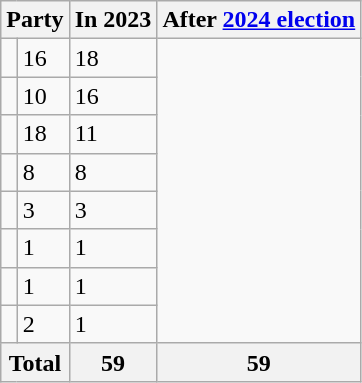<table class="wikitable">
<tr>
<th colspan="2">Party</th>
<th>In 2023</th>
<th>After <a href='#'>2024 election</a></th>
</tr>
<tr>
<td></td>
<td>16</td>
<td>18</td>
</tr>
<tr>
<td></td>
<td>10</td>
<td>16</td>
</tr>
<tr>
<td></td>
<td>18</td>
<td>11</td>
</tr>
<tr>
<td></td>
<td>8</td>
<td>8</td>
</tr>
<tr>
<td></td>
<td>3</td>
<td>3</td>
</tr>
<tr>
<td></td>
<td>1</td>
<td>1</td>
</tr>
<tr>
<td></td>
<td>1</td>
<td>1</td>
</tr>
<tr>
<td></td>
<td>2</td>
<td>1</td>
</tr>
<tr>
<th colspan="2">Total</th>
<th>59</th>
<th>59</th>
</tr>
</table>
